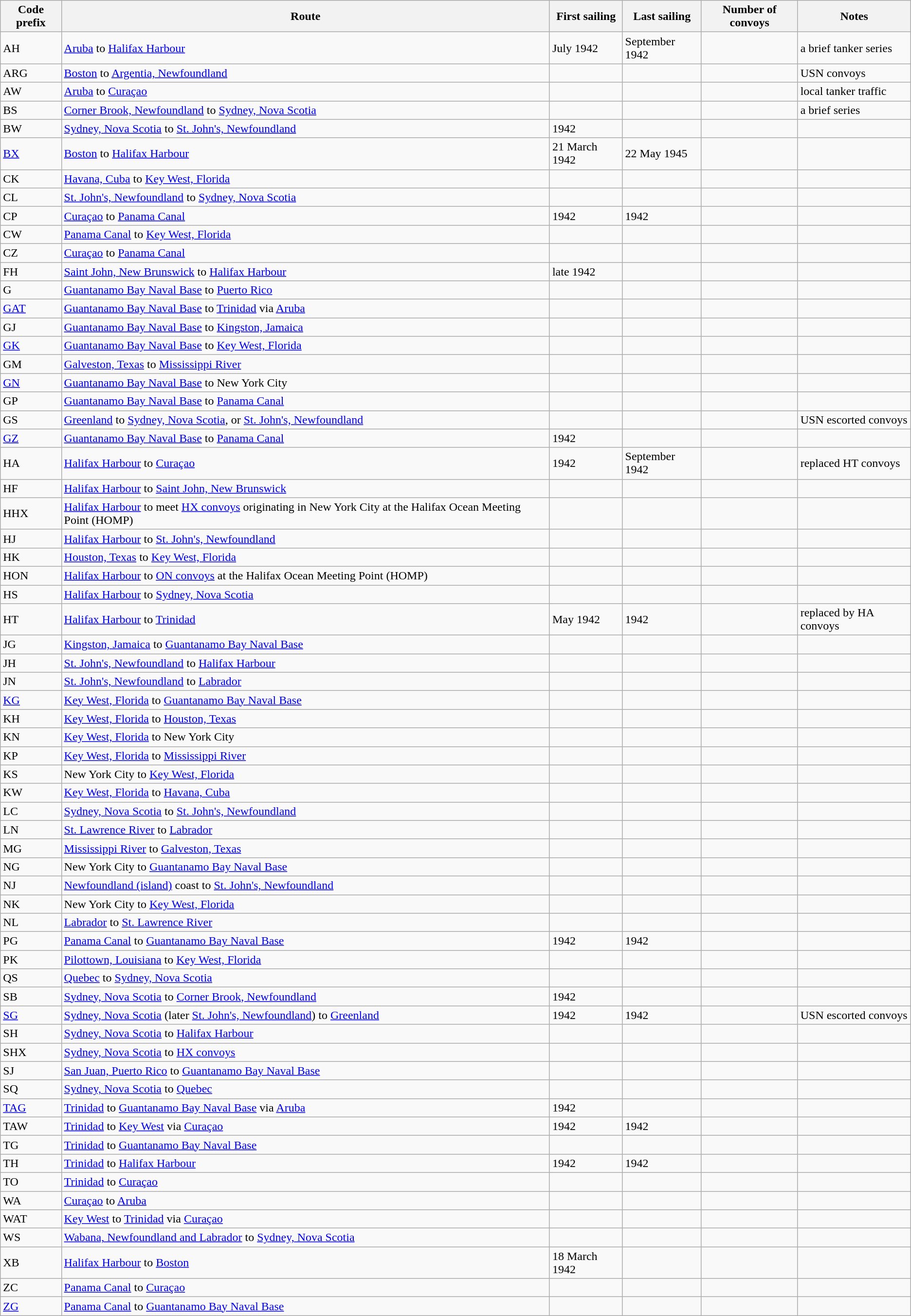<table class="wikitable">
<tr>
<th>Code prefix</th>
<th>Route</th>
<th>First sailing</th>
<th>Last sailing</th>
<th>Number of convoys</th>
<th>Notes</th>
</tr>
<tr>
<td>AH</td>
<td><a href='#'>Aruba</a> to <a href='#'>Halifax Harbour</a></td>
<td>July 1942</td>
<td>September 1942</td>
<td></td>
<td>a brief tanker series</td>
</tr>
<tr>
<td>ARG</td>
<td><a href='#'>Boston</a> to <a href='#'>Argentia, Newfoundland</a></td>
<td></td>
<td></td>
<td></td>
<td>USN convoys</td>
</tr>
<tr>
<td>AW</td>
<td><a href='#'>Aruba</a> to <a href='#'>Curaçao</a></td>
<td></td>
<td></td>
<td></td>
<td>local tanker traffic</td>
</tr>
<tr>
<td>BS</td>
<td><a href='#'>Corner Brook, Newfoundland</a> to <a href='#'>Sydney, Nova Scotia</a></td>
<td></td>
<td></td>
<td></td>
<td>a brief series</td>
</tr>
<tr>
<td>BW</td>
<td><a href='#'>Sydney, Nova Scotia</a> to <a href='#'>St. John's, Newfoundland</a></td>
<td>1942</td>
<td></td>
<td></td>
<td></td>
</tr>
<tr>
<td><a href='#'>BX</a></td>
<td><a href='#'>Boston</a> to <a href='#'>Halifax Harbour</a></td>
<td>21 March 1942</td>
<td>22 May 1945</td>
<td></td>
<td></td>
</tr>
<tr>
<td>CK</td>
<td><a href='#'>Havana, Cuba</a> to <a href='#'>Key West, Florida</a></td>
<td></td>
<td></td>
<td></td>
<td></td>
</tr>
<tr>
<td>CL</td>
<td><a href='#'>St. John's, Newfoundland</a> to <a href='#'>Sydney, Nova Scotia</a></td>
<td></td>
<td></td>
<td></td>
<td></td>
</tr>
<tr>
<td>CP</td>
<td><a href='#'>Curaçao</a> to <a href='#'>Panama Canal</a></td>
<td>1942</td>
<td>1942</td>
<td></td>
<td></td>
</tr>
<tr>
<td>CW</td>
<td><a href='#'>Panama Canal</a> to <a href='#'>Key West, Florida</a></td>
<td></td>
<td></td>
<td></td>
<td></td>
</tr>
<tr>
<td>CZ</td>
<td><a href='#'>Curaçao</a> to <a href='#'>Panama Canal</a></td>
<td></td>
<td></td>
<td></td>
<td></td>
</tr>
<tr>
<td>FH</td>
<td><a href='#'>Saint John, New Brunswick</a> to <a href='#'>Halifax Harbour</a></td>
<td>late 1942</td>
<td></td>
<td></td>
<td></td>
</tr>
<tr>
<td>G</td>
<td><a href='#'>Guantanamo Bay Naval Base</a> to <a href='#'>Puerto Rico</a></td>
<td></td>
<td></td>
<td></td>
<td></td>
</tr>
<tr>
<td><a href='#'>GAT</a></td>
<td><a href='#'>Guantanamo Bay Naval Base</a> to <a href='#'>Trinidad</a> via <a href='#'>Aruba</a></td>
<td></td>
<td></td>
<td></td>
<td></td>
</tr>
<tr>
<td>GJ</td>
<td><a href='#'>Guantanamo Bay Naval Base</a> to <a href='#'>Kingston, Jamaica</a></td>
<td></td>
<td></td>
<td></td>
<td></td>
</tr>
<tr>
<td><a href='#'>GK</a></td>
<td><a href='#'>Guantanamo Bay Naval Base</a> to <a href='#'>Key West, Florida</a></td>
<td></td>
<td></td>
<td></td>
<td></td>
</tr>
<tr>
<td>GM</td>
<td><a href='#'>Galveston, Texas</a> to <a href='#'>Mississippi River</a></td>
<td></td>
<td></td>
<td></td>
<td></td>
</tr>
<tr>
<td><a href='#'>GN</a></td>
<td><a href='#'>Guantanamo Bay Naval Base</a> to New York City</td>
<td></td>
<td></td>
<td></td>
<td></td>
</tr>
<tr>
<td>GP</td>
<td><a href='#'>Guantanamo Bay Naval Base</a> to <a href='#'>Panama Canal</a></td>
<td></td>
<td></td>
<td></td>
<td></td>
</tr>
<tr>
<td>GS</td>
<td><a href='#'>Greenland</a> to <a href='#'>Sydney, Nova Scotia</a>, or <a href='#'>St. John's, Newfoundland</a></td>
<td></td>
<td></td>
<td></td>
<td>USN escorted convoys</td>
</tr>
<tr>
<td><a href='#'>GZ</a></td>
<td><a href='#'>Guantanamo Bay Naval Base</a> to <a href='#'>Panama Canal</a></td>
<td>1942</td>
<td></td>
<td></td>
<td></td>
</tr>
<tr>
<td>HA</td>
<td><a href='#'>Halifax Harbour</a> to <a href='#'>Curaçao</a></td>
<td>1942</td>
<td>September 1942</td>
<td></td>
<td>replaced HT convoys</td>
</tr>
<tr>
<td>HF</td>
<td><a href='#'>Halifax Harbour</a> to <a href='#'>Saint John, New Brunswick</a></td>
<td></td>
<td></td>
<td></td>
<td></td>
</tr>
<tr>
<td>HHX</td>
<td><a href='#'>Halifax Harbour</a> to meet <a href='#'>HX convoys</a> originating in New York City at the Halifax Ocean Meeting Point (HOMP)</td>
<td></td>
<td></td>
<td></td>
<td></td>
</tr>
<tr>
<td>HJ</td>
<td><a href='#'>Halifax Harbour</a> to <a href='#'>St. John's, Newfoundland</a></td>
<td></td>
<td></td>
<td></td>
<td></td>
</tr>
<tr>
<td>HK</td>
<td><a href='#'>Houston, Texas</a> to <a href='#'>Key West, Florida</a></td>
<td></td>
<td></td>
<td></td>
<td></td>
</tr>
<tr>
<td>HON</td>
<td><a href='#'>Halifax Harbour</a> to <a href='#'>ON convoys</a> at the Halifax Ocean Meeting Point (HOMP)</td>
<td></td>
<td></td>
<td></td>
<td></td>
</tr>
<tr>
<td>HS</td>
<td><a href='#'>Halifax Harbour</a> to <a href='#'>Sydney, Nova Scotia</a></td>
<td></td>
<td></td>
<td></td>
<td></td>
</tr>
<tr>
<td>HT</td>
<td><a href='#'>Halifax Harbour</a> to <a href='#'>Trinidad</a></td>
<td>May 1942</td>
<td>1942</td>
<td></td>
<td>replaced by HA convoys</td>
</tr>
<tr>
<td>JG</td>
<td><a href='#'>Kingston, Jamaica</a> to <a href='#'>Guantanamo Bay Naval Base</a></td>
<td></td>
<td></td>
<td></td>
<td></td>
</tr>
<tr>
<td>JH</td>
<td><a href='#'>St. John's, Newfoundland</a> to <a href='#'>Halifax Harbour</a></td>
<td></td>
<td></td>
<td></td>
<td></td>
</tr>
<tr>
<td>JN</td>
<td><a href='#'>St. John's, Newfoundland</a> to <a href='#'>Labrador</a></td>
<td></td>
<td></td>
<td></td>
<td></td>
</tr>
<tr>
<td><a href='#'>KG</a></td>
<td><a href='#'>Key West, Florida</a> to <a href='#'>Guantanamo Bay Naval Base</a></td>
<td></td>
<td></td>
<td></td>
<td></td>
</tr>
<tr>
<td>KH</td>
<td><a href='#'>Key West, Florida</a> to <a href='#'>Houston, Texas</a></td>
<td></td>
<td></td>
<td></td>
<td></td>
</tr>
<tr>
<td>KN</td>
<td><a href='#'>Key West, Florida</a> to New York City</td>
<td></td>
<td></td>
<td></td>
<td></td>
</tr>
<tr>
<td>KP</td>
<td><a href='#'>Key West, Florida</a> to <a href='#'>Mississippi River</a></td>
<td></td>
<td></td>
<td></td>
<td></td>
</tr>
<tr>
<td>KS</td>
<td>New York City to <a href='#'>Key West, Florida</a></td>
<td></td>
<td></td>
<td></td>
<td></td>
</tr>
<tr>
<td>KW</td>
<td><a href='#'>Key West, Florida</a> to <a href='#'>Havana, Cuba</a></td>
<td></td>
<td></td>
<td></td>
<td></td>
</tr>
<tr>
<td>LC</td>
<td><a href='#'>Sydney, Nova Scotia</a> to <a href='#'>St. John's, Newfoundland</a></td>
<td></td>
<td></td>
<td></td>
<td></td>
</tr>
<tr>
<td>LN</td>
<td><a href='#'>St. Lawrence River</a> to <a href='#'>Labrador</a></td>
<td></td>
<td></td>
<td></td>
<td></td>
</tr>
<tr>
<td>MG</td>
<td><a href='#'>Mississippi River</a> to <a href='#'>Galveston, Texas</a></td>
<td></td>
<td></td>
<td></td>
<td></td>
</tr>
<tr>
<td>NG</td>
<td>New York City to <a href='#'>Guantanamo Bay Naval Base</a></td>
<td></td>
<td></td>
<td></td>
<td></td>
</tr>
<tr>
<td>NJ</td>
<td><a href='#'>Newfoundland (island)</a> coast to <a href='#'>St. John's, Newfoundland</a></td>
<td></td>
<td></td>
<td></td>
<td></td>
</tr>
<tr>
<td>NK</td>
<td>New York City to <a href='#'>Key West, Florida</a></td>
<td></td>
<td></td>
<td></td>
<td></td>
</tr>
<tr>
<td>NL</td>
<td><a href='#'>Labrador</a> to <a href='#'>St. Lawrence River</a></td>
<td></td>
<td></td>
<td></td>
<td></td>
</tr>
<tr>
<td>PG</td>
<td><a href='#'>Panama Canal</a> to <a href='#'>Guantanamo Bay Naval Base</a></td>
<td>1942</td>
<td>1942</td>
<td></td>
</tr>
<tr>
<td>PK</td>
<td><a href='#'>Pilottown, Louisiana</a> to <a href='#'>Key West, Florida</a></td>
<td></td>
<td></td>
<td></td>
<td></td>
</tr>
<tr>
<td>QS</td>
<td><a href='#'>Quebec</a> to <a href='#'>Sydney, Nova Scotia</a></td>
<td></td>
<td></td>
<td></td>
<td></td>
</tr>
<tr>
<td>SB</td>
<td><a href='#'>Sydney, Nova Scotia</a> to <a href='#'>Corner Brook, Newfoundland</a></td>
<td>1942</td>
<td></td>
<td></td>
<td></td>
</tr>
<tr>
<td><a href='#'>SG</a></td>
<td><a href='#'>Sydney, Nova Scotia</a> (later <a href='#'>St. John's, Newfoundland</a>) to <a href='#'>Greenland</a></td>
<td>1942</td>
<td>1942</td>
<td></td>
<td>USN escorted convoys</td>
</tr>
<tr>
<td>SH</td>
<td><a href='#'>Sydney, Nova Scotia</a> to <a href='#'>Halifax Harbour</a></td>
<td></td>
<td></td>
<td></td>
<td></td>
</tr>
<tr>
<td>SHX</td>
<td><a href='#'>Sydney, Nova Scotia</a> to <a href='#'>HX convoys</a></td>
<td></td>
<td></td>
<td></td>
<td></td>
</tr>
<tr>
<td>SJ</td>
<td><a href='#'>San Juan, Puerto Rico</a> to <a href='#'>Guantanamo Bay Naval Base</a></td>
<td></td>
<td></td>
<td></td>
<td></td>
</tr>
<tr>
<td>SQ</td>
<td><a href='#'>Sydney, Nova Scotia</a> to <a href='#'>Quebec</a></td>
<td></td>
<td></td>
<td></td>
<td></td>
</tr>
<tr>
<td><a href='#'>TAG</a></td>
<td><a href='#'>Trinidad</a> to <a href='#'>Guantanamo Bay Naval Base</a> via <a href='#'>Aruba</a></td>
<td>1942</td>
<td></td>
<td></td>
<td></td>
</tr>
<tr>
<td>TAW</td>
<td><a href='#'>Trinidad</a> to <a href='#'>Key West</a> via <a href='#'>Curaçao</a></td>
<td>1942</td>
<td>1942</td>
<td></td>
<td></td>
</tr>
<tr>
<td>TG</td>
<td><a href='#'>Trinidad</a> to <a href='#'>Guantanamo Bay Naval Base</a></td>
<td></td>
<td></td>
<td></td>
<td></td>
</tr>
<tr>
<td>TH</td>
<td><a href='#'>Trinidad</a> to <a href='#'>Halifax Harbour</a></td>
<td>1942</td>
<td>1942</td>
<td></td>
<td></td>
</tr>
<tr>
<td>TO</td>
<td><a href='#'>Trinidad</a> to <a href='#'>Curaçao</a></td>
<td></td>
<td></td>
<td></td>
</tr>
<tr>
<td>WA</td>
<td><a href='#'>Curaçao</a> to <a href='#'>Aruba</a></td>
<td></td>
<td></td>
<td></td>
<td></td>
</tr>
<tr>
<td>WAT</td>
<td><a href='#'>Key West</a> to <a href='#'>Trinidad</a> via <a href='#'>Curaçao</a></td>
<td></td>
<td></td>
<td></td>
<td></td>
</tr>
<tr>
<td>WS</td>
<td><a href='#'>Wabana, Newfoundland and Labrador</a> to <a href='#'>Sydney, Nova Scotia</a></td>
<td></td>
<td></td>
<td></td>
<td></td>
</tr>
<tr>
<td>XB</td>
<td><a href='#'>Halifax Harbour</a> to <a href='#'>Boston</a></td>
<td>18 March 1942</td>
<td></td>
<td></td>
<td></td>
</tr>
<tr>
<td>ZC</td>
<td><a href='#'>Panama Canal</a> to <a href='#'>Curaçao</a></td>
<td></td>
<td></td>
<td></td>
<td></td>
</tr>
<tr>
<td><a href='#'>ZG</a></td>
<td><a href='#'>Panama Canal</a> to <a href='#'>Guantanamo Bay Naval Base</a></td>
<td></td>
<td></td>
<td></td>
<td></td>
</tr>
</table>
